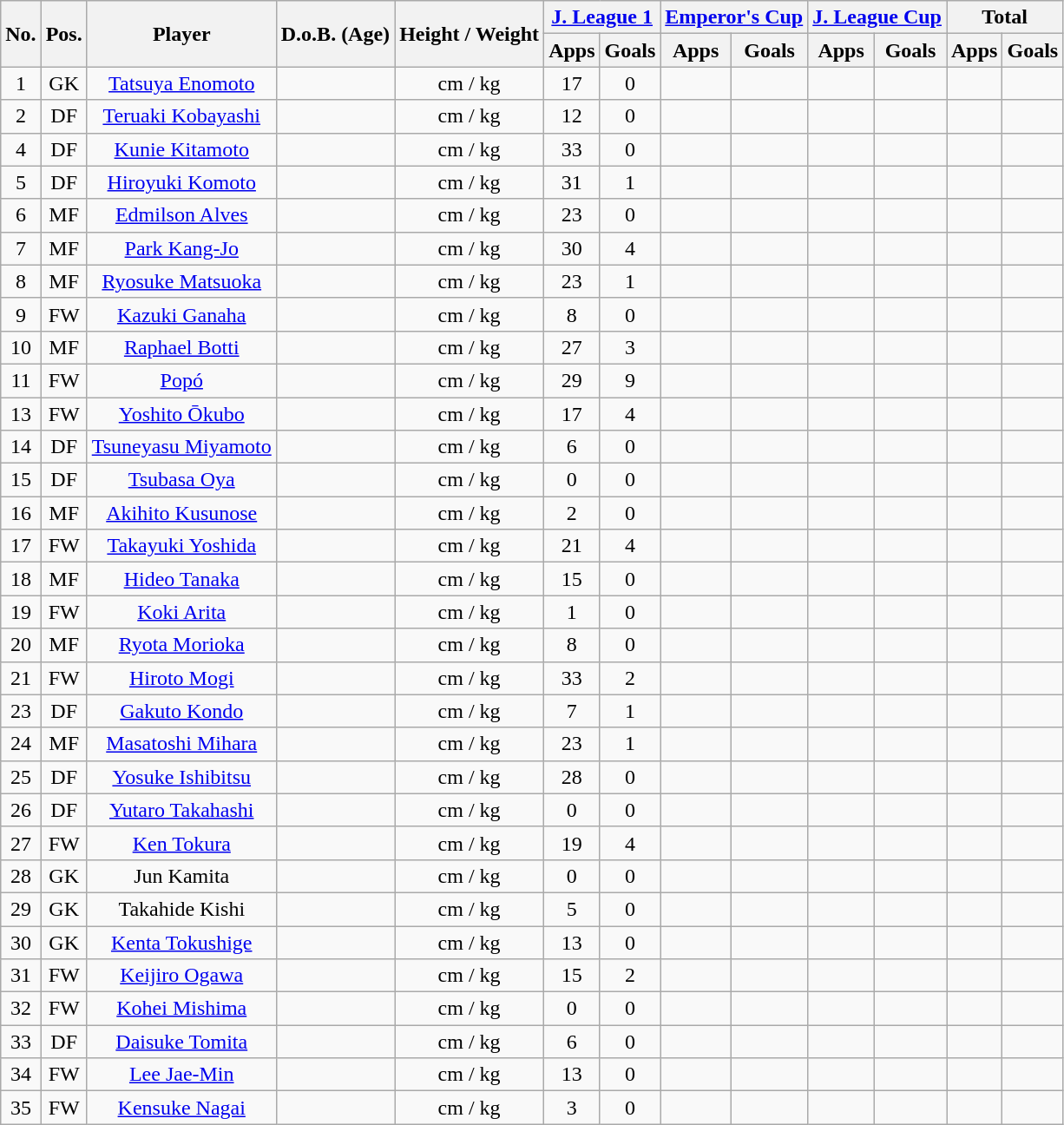<table class="wikitable" style="text-align:center;">
<tr>
<th rowspan="2">No.</th>
<th rowspan="2">Pos.</th>
<th rowspan="2">Player</th>
<th rowspan="2">D.o.B. (Age)</th>
<th rowspan="2">Height / Weight</th>
<th colspan="2"><a href='#'>J. League 1</a></th>
<th colspan="2"><a href='#'>Emperor's Cup</a></th>
<th colspan="2"><a href='#'>J. League Cup</a></th>
<th colspan="2">Total</th>
</tr>
<tr>
<th>Apps</th>
<th>Goals</th>
<th>Apps</th>
<th>Goals</th>
<th>Apps</th>
<th>Goals</th>
<th>Apps</th>
<th>Goals</th>
</tr>
<tr>
<td>1</td>
<td>GK</td>
<td><a href='#'>Tatsuya Enomoto</a></td>
<td></td>
<td>cm / kg</td>
<td>17</td>
<td>0</td>
<td></td>
<td></td>
<td></td>
<td></td>
<td></td>
<td></td>
</tr>
<tr>
<td>2</td>
<td>DF</td>
<td><a href='#'>Teruaki Kobayashi</a></td>
<td></td>
<td>cm / kg</td>
<td>12</td>
<td>0</td>
<td></td>
<td></td>
<td></td>
<td></td>
<td></td>
<td></td>
</tr>
<tr>
<td>4</td>
<td>DF</td>
<td><a href='#'>Kunie Kitamoto</a></td>
<td></td>
<td>cm / kg</td>
<td>33</td>
<td>0</td>
<td></td>
<td></td>
<td></td>
<td></td>
<td></td>
<td></td>
</tr>
<tr>
<td>5</td>
<td>DF</td>
<td><a href='#'>Hiroyuki Komoto</a></td>
<td></td>
<td>cm / kg</td>
<td>31</td>
<td>1</td>
<td></td>
<td></td>
<td></td>
<td></td>
<td></td>
<td></td>
</tr>
<tr>
<td>6</td>
<td>MF</td>
<td><a href='#'>Edmilson Alves</a></td>
<td></td>
<td>cm / kg</td>
<td>23</td>
<td>0</td>
<td></td>
<td></td>
<td></td>
<td></td>
<td></td>
<td></td>
</tr>
<tr>
<td>7</td>
<td>MF</td>
<td><a href='#'>Park Kang-Jo</a></td>
<td></td>
<td>cm / kg</td>
<td>30</td>
<td>4</td>
<td></td>
<td></td>
<td></td>
<td></td>
<td></td>
<td></td>
</tr>
<tr>
<td>8</td>
<td>MF</td>
<td><a href='#'>Ryosuke Matsuoka</a></td>
<td></td>
<td>cm / kg</td>
<td>23</td>
<td>1</td>
<td></td>
<td></td>
<td></td>
<td></td>
<td></td>
<td></td>
</tr>
<tr>
<td>9</td>
<td>FW</td>
<td><a href='#'>Kazuki Ganaha</a></td>
<td></td>
<td>cm / kg</td>
<td>8</td>
<td>0</td>
<td></td>
<td></td>
<td></td>
<td></td>
<td></td>
<td></td>
</tr>
<tr>
<td>10</td>
<td>MF</td>
<td><a href='#'>Raphael Botti</a></td>
<td></td>
<td>cm / kg</td>
<td>27</td>
<td>3</td>
<td></td>
<td></td>
<td></td>
<td></td>
<td></td>
<td></td>
</tr>
<tr>
<td>11</td>
<td>FW</td>
<td><a href='#'>Popó</a></td>
<td></td>
<td>cm / kg</td>
<td>29</td>
<td>9</td>
<td></td>
<td></td>
<td></td>
<td></td>
<td></td>
<td></td>
</tr>
<tr>
<td>13</td>
<td>FW</td>
<td><a href='#'>Yoshito Ōkubo</a></td>
<td></td>
<td>cm / kg</td>
<td>17</td>
<td>4</td>
<td></td>
<td></td>
<td></td>
<td></td>
<td></td>
<td></td>
</tr>
<tr>
<td>14</td>
<td>DF</td>
<td><a href='#'>Tsuneyasu Miyamoto</a></td>
<td></td>
<td>cm / kg</td>
<td>6</td>
<td>0</td>
<td></td>
<td></td>
<td></td>
<td></td>
<td></td>
<td></td>
</tr>
<tr>
<td>15</td>
<td>DF</td>
<td><a href='#'>Tsubasa Oya</a></td>
<td></td>
<td>cm / kg</td>
<td>0</td>
<td>0</td>
<td></td>
<td></td>
<td></td>
<td></td>
<td></td>
<td></td>
</tr>
<tr>
<td>16</td>
<td>MF</td>
<td><a href='#'>Akihito Kusunose</a></td>
<td></td>
<td>cm / kg</td>
<td>2</td>
<td>0</td>
<td></td>
<td></td>
<td></td>
<td></td>
<td></td>
<td></td>
</tr>
<tr>
<td>17</td>
<td>FW</td>
<td><a href='#'>Takayuki Yoshida</a></td>
<td></td>
<td>cm / kg</td>
<td>21</td>
<td>4</td>
<td></td>
<td></td>
<td></td>
<td></td>
<td></td>
<td></td>
</tr>
<tr>
<td>18</td>
<td>MF</td>
<td><a href='#'>Hideo Tanaka</a></td>
<td></td>
<td>cm / kg</td>
<td>15</td>
<td>0</td>
<td></td>
<td></td>
<td></td>
<td></td>
<td></td>
<td></td>
</tr>
<tr>
<td>19</td>
<td>FW</td>
<td><a href='#'>Koki Arita</a></td>
<td></td>
<td>cm / kg</td>
<td>1</td>
<td>0</td>
<td></td>
<td></td>
<td></td>
<td></td>
<td></td>
<td></td>
</tr>
<tr>
<td>20</td>
<td>MF</td>
<td><a href='#'>Ryota Morioka</a></td>
<td></td>
<td>cm / kg</td>
<td>8</td>
<td>0</td>
<td></td>
<td></td>
<td></td>
<td></td>
<td></td>
<td></td>
</tr>
<tr>
<td>21</td>
<td>FW</td>
<td><a href='#'>Hiroto Mogi</a></td>
<td></td>
<td>cm / kg</td>
<td>33</td>
<td>2</td>
<td></td>
<td></td>
<td></td>
<td></td>
<td></td>
<td></td>
</tr>
<tr>
<td>23</td>
<td>DF</td>
<td><a href='#'>Gakuto Kondo</a></td>
<td></td>
<td>cm / kg</td>
<td>7</td>
<td>1</td>
<td></td>
<td></td>
<td></td>
<td></td>
<td></td>
<td></td>
</tr>
<tr>
<td>24</td>
<td>MF</td>
<td><a href='#'>Masatoshi Mihara</a></td>
<td></td>
<td>cm / kg</td>
<td>23</td>
<td>1</td>
<td></td>
<td></td>
<td></td>
<td></td>
<td></td>
<td></td>
</tr>
<tr>
<td>25</td>
<td>DF</td>
<td><a href='#'>Yosuke Ishibitsu</a></td>
<td></td>
<td>cm / kg</td>
<td>28</td>
<td>0</td>
<td></td>
<td></td>
<td></td>
<td></td>
<td></td>
<td></td>
</tr>
<tr>
<td>26</td>
<td>DF</td>
<td><a href='#'>Yutaro Takahashi</a></td>
<td></td>
<td>cm / kg</td>
<td>0</td>
<td>0</td>
<td></td>
<td></td>
<td></td>
<td></td>
<td></td>
<td></td>
</tr>
<tr>
<td>27</td>
<td>FW</td>
<td><a href='#'>Ken Tokura</a></td>
<td></td>
<td>cm / kg</td>
<td>19</td>
<td>4</td>
<td></td>
<td></td>
<td></td>
<td></td>
<td></td>
<td></td>
</tr>
<tr>
<td>28</td>
<td>GK</td>
<td>Jun Kamita</td>
<td></td>
<td>cm / kg</td>
<td>0</td>
<td>0</td>
<td></td>
<td></td>
<td></td>
<td></td>
<td></td>
<td></td>
</tr>
<tr>
<td>29</td>
<td>GK</td>
<td>Takahide Kishi</td>
<td></td>
<td>cm / kg</td>
<td>5</td>
<td>0</td>
<td></td>
<td></td>
<td></td>
<td></td>
<td></td>
<td></td>
</tr>
<tr>
<td>30</td>
<td>GK</td>
<td><a href='#'>Kenta Tokushige</a></td>
<td></td>
<td>cm / kg</td>
<td>13</td>
<td>0</td>
<td></td>
<td></td>
<td></td>
<td></td>
<td></td>
<td></td>
</tr>
<tr>
<td>31</td>
<td>FW</td>
<td><a href='#'>Keijiro Ogawa</a></td>
<td></td>
<td>cm / kg</td>
<td>15</td>
<td>2</td>
<td></td>
<td></td>
<td></td>
<td></td>
<td></td>
<td></td>
</tr>
<tr>
<td>32</td>
<td>FW</td>
<td><a href='#'>Kohei Mishima</a></td>
<td></td>
<td>cm / kg</td>
<td>0</td>
<td>0</td>
<td></td>
<td></td>
<td></td>
<td></td>
<td></td>
<td></td>
</tr>
<tr>
<td>33</td>
<td>DF</td>
<td><a href='#'>Daisuke Tomita</a></td>
<td></td>
<td>cm / kg</td>
<td>6</td>
<td>0</td>
<td></td>
<td></td>
<td></td>
<td></td>
<td></td>
<td></td>
</tr>
<tr>
<td>34</td>
<td>FW</td>
<td><a href='#'>Lee Jae-Min</a></td>
<td></td>
<td>cm / kg</td>
<td>13</td>
<td>0</td>
<td></td>
<td></td>
<td></td>
<td></td>
<td></td>
<td></td>
</tr>
<tr>
<td>35</td>
<td>FW</td>
<td><a href='#'>Kensuke Nagai</a></td>
<td></td>
<td>cm / kg</td>
<td>3</td>
<td>0</td>
<td></td>
<td></td>
<td></td>
<td></td>
<td></td>
<td></td>
</tr>
</table>
